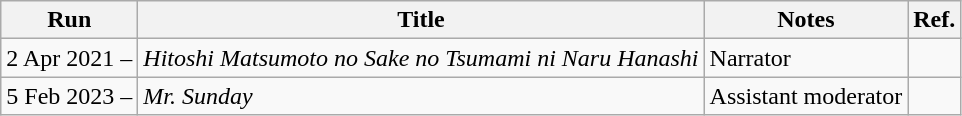<table class="wikitable">
<tr>
<th>Run</th>
<th>Title</th>
<th>Notes</th>
<th>Ref.</th>
</tr>
<tr>
<td>2 Apr 2021 –</td>
<td><em>Hitoshi Matsumoto no Sake no Tsumami ni Naru Hanashi</em></td>
<td>Narrator</td>
<td></td>
</tr>
<tr>
<td>5 Feb 2023 –</td>
<td><em>Mr. Sunday</em></td>
<td>Assistant moderator</td>
<td></td>
</tr>
</table>
